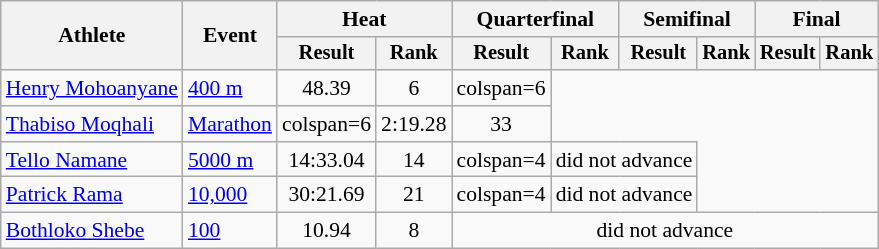<table class="wikitable" style="font-size:90%">
<tr>
<th rowspan="2">Athlete</th>
<th rowspan="2">Event</th>
<th colspan="2">Heat</th>
<th colspan="2">Quarterfinal</th>
<th colspan="2">Semifinal</th>
<th colspan="2">Final</th>
</tr>
<tr style="font-size:95%">
<th>Result</th>
<th>Rank</th>
<th>Result</th>
<th>Rank</th>
<th>Result</th>
<th>Rank</th>
<th>Result</th>
<th>Rank</th>
</tr>
<tr align=center>
<td align=left><a href='#'>Henry Mohoanyane</a></td>
<td align=left><a href='#'>400 m</a></td>
<td>48.39</td>
<td>6</td>
<td>colspan=6 </td>
</tr>
<tr align=center>
<td align=left><a href='#'>Thabiso Moqhali</a></td>
<td align=left><a href='#'>Marathon</a></td>
<td>colspan=6 </td>
<td>2:19.28</td>
<td>33</td>
</tr>
<tr align=center>
<td align=left><a href='#'>Tello Namane</a></td>
<td align=left><a href='#'>5000 m</a></td>
<td>14:33.04</td>
<td>14</td>
<td>colspan=4 </td>
<td colspan=2>did not advance</td>
</tr>
<tr align=center>
<td style="text-align:left;"><a href='#'>Patrick Rama</a></td>
<td align=left><a href='#'>10,000</a></td>
<td>30:21.69</td>
<td>21</td>
<td>colspan=4 </td>
<td colspan=2>did not advance</td>
</tr>
<tr align=center>
<td style="text-align:left;"><a href='#'>Bothloko Shebe</a></td>
<td align=left><a href='#'>100</a></td>
<td>10.94</td>
<td>8</td>
<td colspan=6>did not advance</td>
</tr>
</table>
